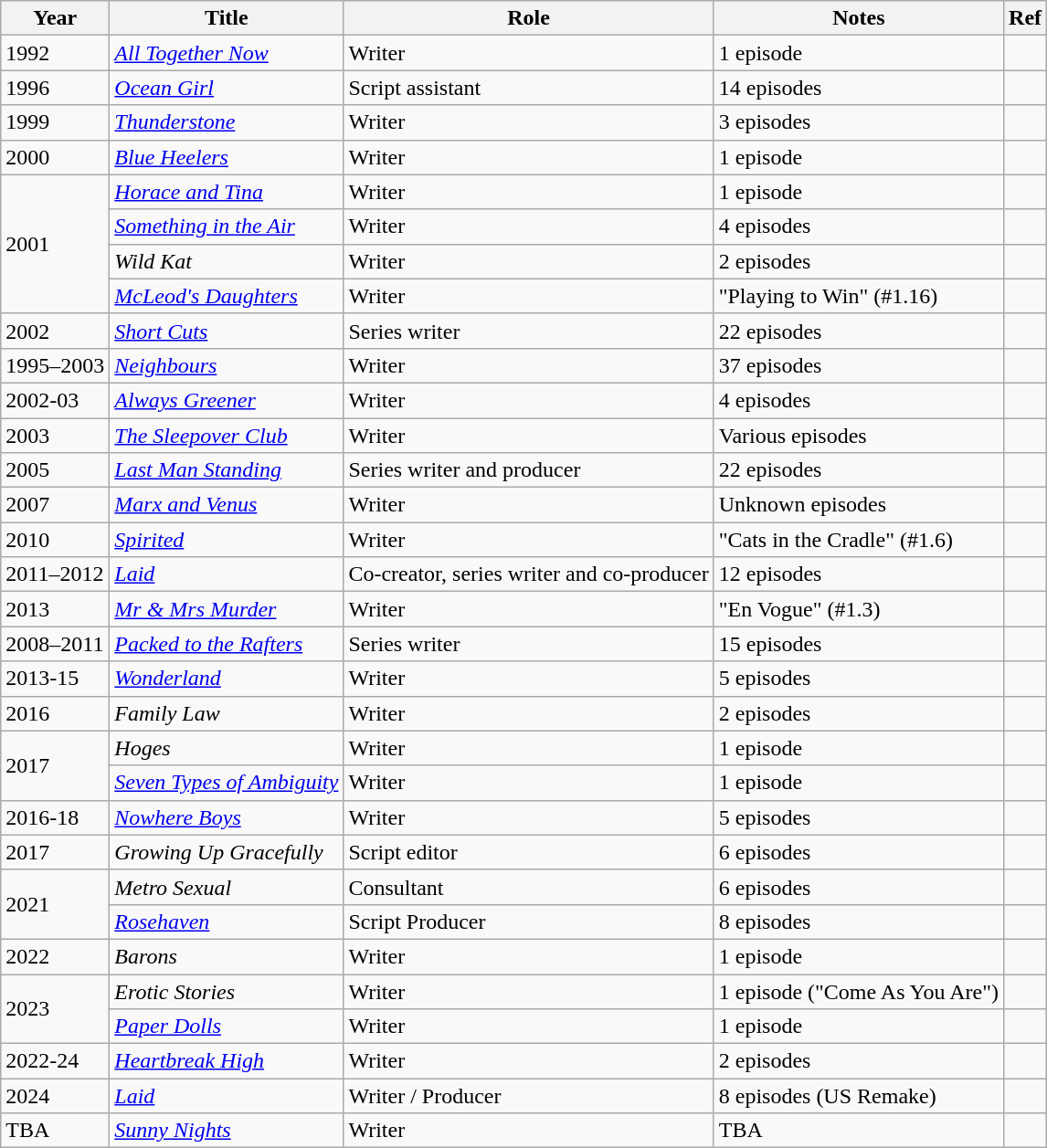<table class="wikitable sortable">
<tr>
<th>Year</th>
<th>Title</th>
<th>Role</th>
<th>Notes</th>
<th>Ref</th>
</tr>
<tr>
<td>1992</td>
<td><em><a href='#'>All Together Now</a></em></td>
<td>Writer</td>
<td>1 episode</td>
<td></td>
</tr>
<tr>
<td>1996</td>
<td><em><a href='#'>Ocean Girl</a></em></td>
<td>Script assistant</td>
<td>14 episodes</td>
<td></td>
</tr>
<tr>
<td>1999</td>
<td><em><a href='#'>Thunderstone</a></em></td>
<td>Writer</td>
<td>3 episodes</td>
<td></td>
</tr>
<tr>
<td>2000</td>
<td><a href='#'><em>Blue Heelers</em></a></td>
<td>Writer</td>
<td>1 episode</td>
<td></td>
</tr>
<tr>
<td rowspan="4">2001</td>
<td><em><a href='#'>Horace and Tina</a></em></td>
<td>Writer</td>
<td>1 episode</td>
<td></td>
</tr>
<tr>
<td><em><a href='#'>Something in the Air</a></em></td>
<td>Writer</td>
<td>4 episodes</td>
<td></td>
</tr>
<tr>
<td><em>Wild Kat</em></td>
<td>Writer</td>
<td>2 episodes</td>
<td></td>
</tr>
<tr>
<td><em><a href='#'>McLeod's Daughters</a></em></td>
<td>Writer</td>
<td>"Playing to Win" (#1.16)</td>
<td></td>
</tr>
<tr>
<td>2002</td>
<td><em><a href='#'>Short Cuts</a></em></td>
<td>Series writer</td>
<td>22 episodes</td>
<td></td>
</tr>
<tr>
<td>1995–2003</td>
<td><em><a href='#'>Neighbours</a></em></td>
<td>Writer</td>
<td>37 episodes</td>
<td></td>
</tr>
<tr>
<td>2002-03</td>
<td><em><a href='#'>Always Greener</a></em></td>
<td>Writer</td>
<td>4 episodes</td>
<td></td>
</tr>
<tr>
<td>2003</td>
<td><em><a href='#'>The Sleepover Club</a></em></td>
<td>Writer</td>
<td>Various episodes</td>
<td></td>
</tr>
<tr>
<td>2005</td>
<td><em><a href='#'>Last Man Standing</a></em></td>
<td>Series writer and producer</td>
<td>22 episodes</td>
<td></td>
</tr>
<tr>
<td>2007</td>
<td><em><a href='#'>Marx and Venus</a></em></td>
<td>Writer</td>
<td>Unknown episodes</td>
<td></td>
</tr>
<tr>
<td>2010</td>
<td><em><a href='#'>Spirited</a></em></td>
<td>Writer</td>
<td>"Cats in the Cradle" (#1.6)</td>
<td></td>
</tr>
<tr>
<td>2011–2012</td>
<td><em><a href='#'>Laid</a></em></td>
<td>Co-creator, series writer and co-producer</td>
<td>12 episodes</td>
<td></td>
</tr>
<tr>
<td>2013</td>
<td><em><a href='#'>Mr & Mrs Murder</a></em></td>
<td>Writer</td>
<td>"En Vogue" (#1.3)</td>
<td></td>
</tr>
<tr>
<td>2008–2011</td>
<td><em><a href='#'>Packed to the Rafters</a></em></td>
<td>Series writer</td>
<td>15 episodes</td>
<td></td>
</tr>
<tr>
<td>2013-15</td>
<td><a href='#'><em>Wonderland</em></a></td>
<td>Writer</td>
<td>5 episodes</td>
<td></td>
</tr>
<tr>
<td>2016</td>
<td><em>Family Law</em></td>
<td>Writer</td>
<td>2 episodes</td>
<td></td>
</tr>
<tr>
<td rowspan="2">2017</td>
<td><em>Hoges</em></td>
<td>Writer</td>
<td>1 episode</td>
<td></td>
</tr>
<tr>
<td><a href='#'><em>Seven Types of Ambiguity</em></a></td>
<td>Writer</td>
<td>1 episode</td>
<td></td>
</tr>
<tr>
<td>2016-18</td>
<td><a href='#'><em>Nowhere Boys</em></a></td>
<td>Writer</td>
<td>5 episodes</td>
<td></td>
</tr>
<tr>
<td>2017</td>
<td><em>Growing Up Gracefully</em></td>
<td>Script editor</td>
<td>6 episodes</td>
<td></td>
</tr>
<tr>
<td rowspan="2">2021</td>
<td><em>Metro Sexual</em></td>
<td>Consultant</td>
<td>6 episodes</td>
<td></td>
</tr>
<tr>
<td><em><a href='#'>Rosehaven</a></em></td>
<td>Script Producer</td>
<td>8 episodes</td>
<td></td>
</tr>
<tr>
<td>2022</td>
<td><em>Barons</em></td>
<td>Writer</td>
<td>1 episode</td>
<td></td>
</tr>
<tr>
<td rowspan="2">2023</td>
<td><em>Erotic Stories</em></td>
<td>Writer</td>
<td>1 episode ("Come As You Are")</td>
<td></td>
</tr>
<tr>
<td><a href='#'><em>Paper Dolls</em></a></td>
<td>Writer</td>
<td>1 episode</td>
<td></td>
</tr>
<tr>
<td>2022-24</td>
<td><a href='#'><em>Heartbreak High</em></a></td>
<td>Writer</td>
<td>2 episodes</td>
<td></td>
</tr>
<tr>
<td>2024</td>
<td><em><a href='#'>Laid</a></em></td>
<td>Writer / Producer</td>
<td>8 episodes (US Remake)</td>
<td></td>
</tr>
<tr>
<td>TBA</td>
<td><a href='#'><em>Sunny Nights</em></a></td>
<td>Writer</td>
<td>TBA</td>
<td></td>
</tr>
</table>
